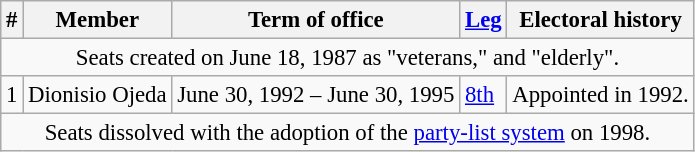<table class="wikitable" style="font-size:95%;">
<tr>
<th>#</th>
<th>Member</th>
<th>Term of office</th>
<th><a href='#'>Leg</a></th>
<th>Electoral history</th>
</tr>
<tr>
<td colspan="5" align="center">Seats created on June 18, 1987 as "veterans," and "elderly".</td>
</tr>
<tr>
<td>1</td>
<td>Dionisio Ojeda</td>
<td>June 30, 1992 – June 30, 1995</td>
<td><a href='#'>8th</a></td>
<td>Appointed in 1992.</td>
</tr>
<tr>
<td colspan="5" align="center">Seats dissolved with the adoption of the <a href='#'>party-list system</a> on 1998.</td>
</tr>
</table>
